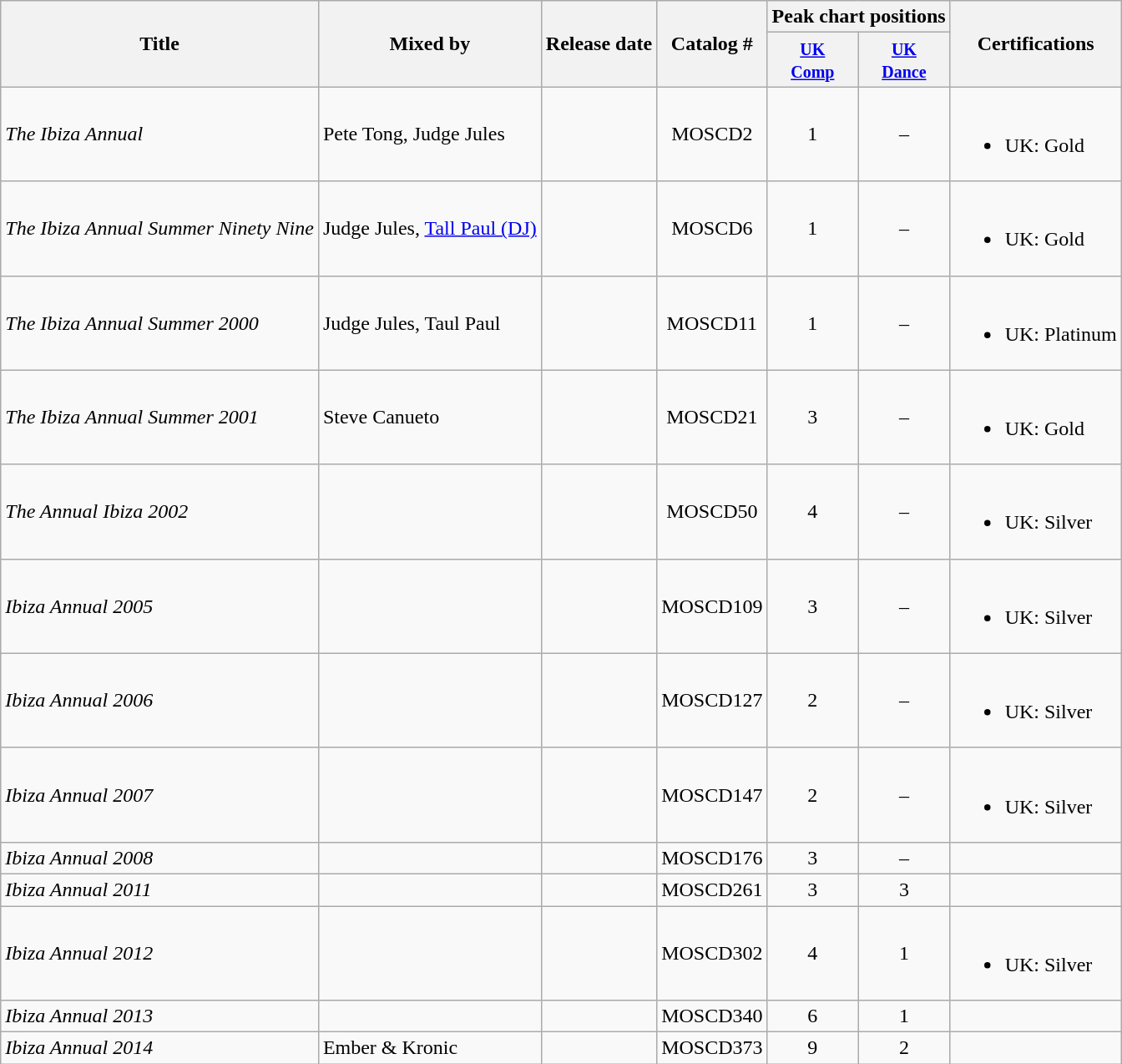<table class="wikitable">
<tr>
<th rowspan="2">Title</th>
<th rowspan="2">Mixed by</th>
<th rowspan="2">Release date</th>
<th rowspan="2">Catalog #</th>
<th colspan="2">Peak chart positions</th>
<th rowspan="2">Certifications</th>
</tr>
<tr>
<th><small><a href='#'>UK <br>Comp</a></small> <br></th>
<th><small><a href='#'>UK <br>Dance</a></small> <br></th>
</tr>
<tr>
<td><em>The Ibiza Annual</em></td>
<td>Pete Tong, Judge Jules</td>
<td style="text-align:center;"></td>
<td style="text-align:center;">MOSCD2</td>
<td style="text-align:center;">1</td>
<td style="text-align:center;">–</td>
<td><br><ul><li>UK: Gold</li></ul></td>
</tr>
<tr>
<td><em>The Ibiza Annual Summer Ninety Nine</em></td>
<td>Judge Jules, <a href='#'>Tall Paul (DJ)</a></td>
<td style="text-align:center;"></td>
<td style="text-align:center;">MOSCD6</td>
<td style="text-align:center;">1</td>
<td style="text-align:center;">–</td>
<td><br><ul><li>UK: Gold</li></ul></td>
</tr>
<tr>
<td><em>The Ibiza Annual Summer 2000</em></td>
<td>Judge Jules, Taul Paul</td>
<td style="text-align:center;"></td>
<td style="text-align:center;">MOSCD11</td>
<td style="text-align:center;">1</td>
<td style="text-align:center;">–</td>
<td><br><ul><li>UK: Platinum</li></ul></td>
</tr>
<tr>
<td><em>The Ibiza Annual Summer 2001</em></td>
<td>Steve Canueto</td>
<td style="text-align:center;"></td>
<td style="text-align:center;">MOSCD21</td>
<td style="text-align:center;">3</td>
<td style="text-align:center;">–</td>
<td><br><ul><li>UK: Gold</li></ul></td>
</tr>
<tr>
<td><em>The Annual Ibiza 2002</em></td>
<td></td>
<td style="text-align:center;"></td>
<td style="text-align:center;">MOSCD50</td>
<td style="text-align:center;">4</td>
<td style="text-align:center;">–</td>
<td><br><ul><li>UK: Silver</li></ul></td>
</tr>
<tr>
<td><em>Ibiza Annual 2005</em></td>
<td></td>
<td style="text-align:center;"></td>
<td style="text-align:center;">MOSCD109</td>
<td style="text-align:center;">3</td>
<td style="text-align:center;">–</td>
<td><br><ul><li>UK: Silver</li></ul></td>
</tr>
<tr>
<td><em>Ibiza Annual 2006</em></td>
<td></td>
<td style="text-align:center;"></td>
<td style="text-align:center;">MOSCD127</td>
<td style="text-align:center;">2</td>
<td style="text-align:center;">–</td>
<td><br><ul><li>UK: Silver</li></ul></td>
</tr>
<tr>
<td><em>Ibiza Annual 2007</em></td>
<td></td>
<td style="text-align:center;"></td>
<td style="text-align:center;">MOSCD147</td>
<td style="text-align:center;">2</td>
<td style="text-align:center;">–</td>
<td><br><ul><li>UK: Silver</li></ul></td>
</tr>
<tr>
<td><em>Ibiza Annual 2008</em></td>
<td></td>
<td style="text-align:center;"></td>
<td style="text-align:center;">MOSCD176</td>
<td style="text-align:center;">3</td>
<td style="text-align:center;">–</td>
<td></td>
</tr>
<tr>
<td><em>Ibiza Annual 2011</em></td>
<td></td>
<td style="text-align:center;"></td>
<td style="text-align:center;">MOSCD261</td>
<td style="text-align:center;">3</td>
<td style="text-align:center;">3</td>
<td></td>
</tr>
<tr>
<td><em>Ibiza Annual 2012</em></td>
<td></td>
<td style="text-align:center;"></td>
<td style="text-align:center;">MOSCD302</td>
<td style="text-align:center;">4</td>
<td style="text-align:center;">1</td>
<td><br><ul><li>UK: Silver</li></ul></td>
</tr>
<tr>
<td><em>Ibiza Annual 2013</em></td>
<td></td>
<td style="text-align:center;"></td>
<td style="text-align:center;">MOSCD340</td>
<td style="text-align:center;">6</td>
<td style="text-align:center;">1</td>
<td></td>
</tr>
<tr>
<td><em>Ibiza Annual 2014</em></td>
<td>Ember & Kronic</td>
<td style="text-align:center;"></td>
<td style="text-align:center;">MOSCD373</td>
<td style="text-align:center;">9</td>
<td style="text-align:center;">2</td>
<td></td>
</tr>
</table>
